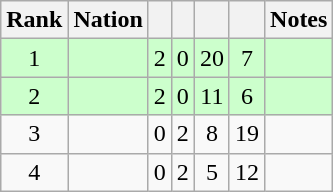<table class="wikitable sortable" style="text-align: center;">
<tr>
<th>Rank</th>
<th>Nation</th>
<th></th>
<th></th>
<th></th>
<th></th>
<th>Notes</th>
</tr>
<tr style="background:#cfc;">
<td>1</td>
<td align=left></td>
<td>2</td>
<td>0</td>
<td>20</td>
<td>7</td>
<td></td>
</tr>
<tr style="background:#cfc;">
<td>2</td>
<td align=left></td>
<td>2</td>
<td>0</td>
<td>11</td>
<td>6</td>
<td></td>
</tr>
<tr>
<td>3</td>
<td align=left></td>
<td>0</td>
<td>2</td>
<td>8</td>
<td>19</td>
<td></td>
</tr>
<tr>
<td>4</td>
<td align=left></td>
<td>0</td>
<td>2</td>
<td>5</td>
<td>12</td>
<td></td>
</tr>
</table>
